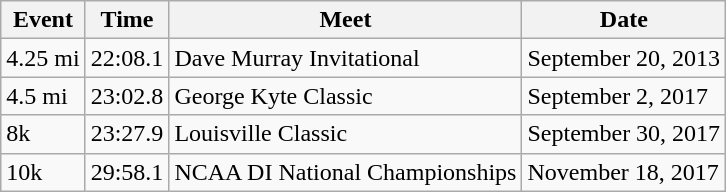<table class="wikitable">
<tr>
<th>Event</th>
<th>Time</th>
<th>Meet</th>
<th>Date</th>
</tr>
<tr>
<td>4.25 mi</td>
<td>22:08.1</td>
<td>Dave Murray Invitational</td>
<td>September 20, 2013</td>
</tr>
<tr>
<td>4.5 mi</td>
<td>23:02.8</td>
<td>George Kyte Classic</td>
<td>September 2, 2017</td>
</tr>
<tr>
<td>8k</td>
<td>23:27.9</td>
<td>Louisville Classic</td>
<td>September 30, 2017</td>
</tr>
<tr>
<td>10k</td>
<td>29:58.1</td>
<td>NCAA DI National Championships</td>
<td>November 18, 2017</td>
</tr>
</table>
